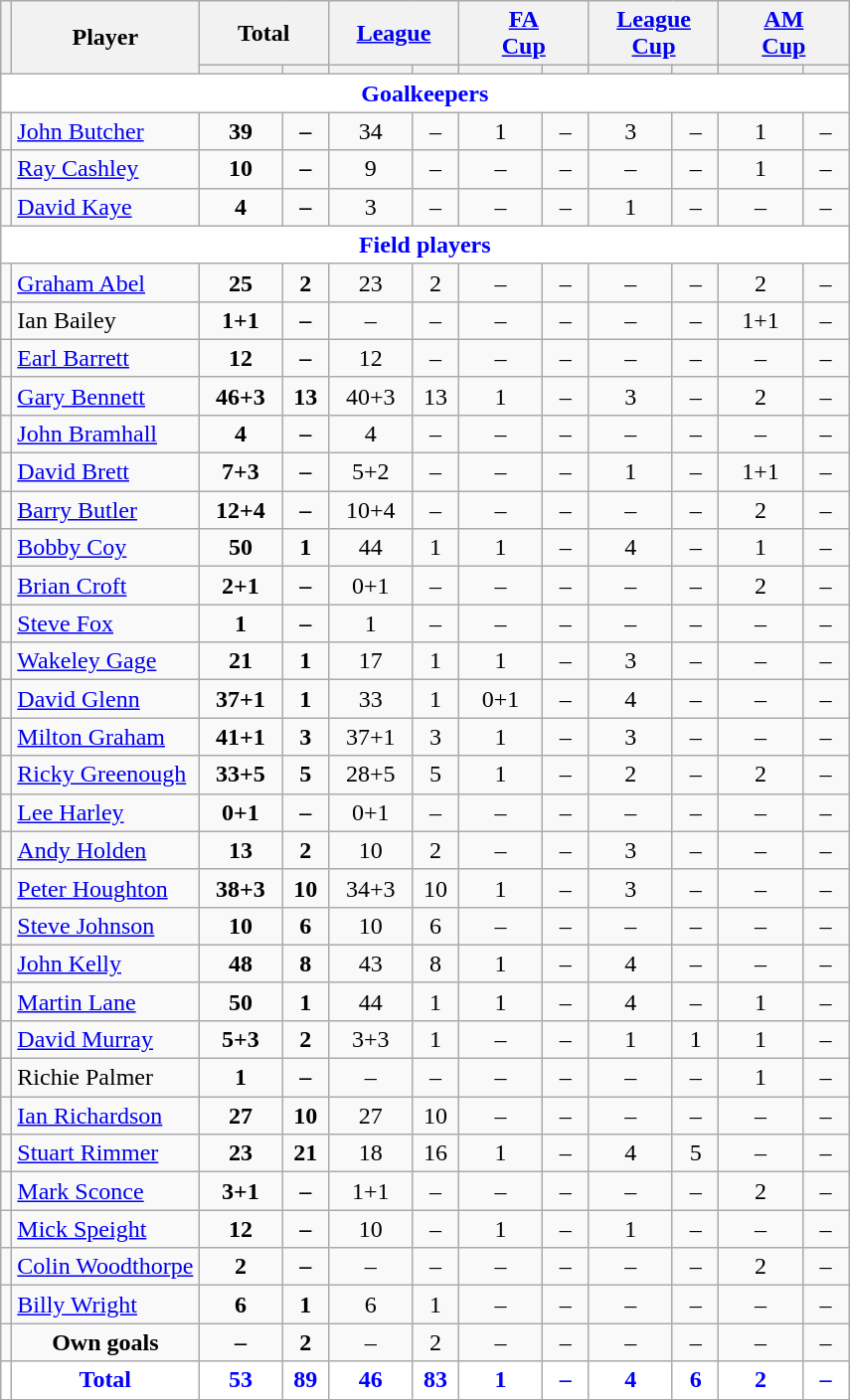<table class="wikitable"  style="text-align:center;">
<tr>
<th rowspan="2" style="font-size:80%;"></th>
<th rowspan="2">Player</th>
<th colspan="2">Total</th>
<th colspan="2"><a href='#'>League</a></th>
<th colspan="2"><a href='#'>FA<br>Cup</a></th>
<th colspan="2"><a href='#'>League<br>Cup</a></th>
<th colspan="2"><a href='#'>AM<br>Cup</a></th>
</tr>
<tr>
<th style="width: 50px; font-size:80%;"></th>
<th style="width: 25px; font-size:80%;"></th>
<th style="width: 50px; font-size:80%;"></th>
<th style="width: 25px; font-size:80%;"></th>
<th style="width: 50px; font-size:80%;"></th>
<th style="width: 25px; font-size:80%;"></th>
<th style="width: 50px; font-size:80%;"></th>
<th style="width: 25px; font-size:80%;"></th>
<th style="width: 50px; font-size:80%;"></th>
<th style="width: 25px; font-size:80%;"></th>
</tr>
<tr>
<td colspan="12" style="background:white; color:blue; text-align:center;"><strong>Goalkeepers</strong></td>
</tr>
<tr>
<td></td>
<td style="text-align:left;"><a href='#'>John Butcher</a></td>
<td><strong>39</strong></td>
<td><strong>–</strong></td>
<td>34</td>
<td>–</td>
<td>1</td>
<td>–</td>
<td>3</td>
<td>–</td>
<td>1</td>
<td>–</td>
</tr>
<tr>
<td></td>
<td style="text-align:left;"><a href='#'>Ray Cashley</a></td>
<td><strong>10</strong></td>
<td><strong>–</strong></td>
<td>9</td>
<td>–</td>
<td>–</td>
<td>–</td>
<td>–</td>
<td>–</td>
<td>1</td>
<td>–</td>
</tr>
<tr>
<td></td>
<td style="text-align:left;"><a href='#'>David Kaye</a></td>
<td><strong>4</strong></td>
<td><strong>–</strong></td>
<td>3</td>
<td>–</td>
<td>–</td>
<td>–</td>
<td>1</td>
<td>–</td>
<td>–</td>
<td>–</td>
</tr>
<tr>
<td colspan="12" style="background:white; color:blue; text-align:center;"><strong>Field players</strong></td>
</tr>
<tr>
<td></td>
<td style="text-align:left;"><a href='#'>Graham Abel</a></td>
<td><strong>25</strong></td>
<td><strong>2</strong></td>
<td>23</td>
<td>2</td>
<td>–</td>
<td>–</td>
<td>–</td>
<td>–</td>
<td>2</td>
<td>–</td>
</tr>
<tr>
<td></td>
<td style="text-align:left;">Ian Bailey</td>
<td><strong>1+1</strong></td>
<td><strong>–</strong></td>
<td>–</td>
<td>–</td>
<td>–</td>
<td>–</td>
<td>–</td>
<td>–</td>
<td>1+1</td>
<td>–</td>
</tr>
<tr>
<td></td>
<td style="text-align:left;"><a href='#'>Earl Barrett</a></td>
<td><strong>12</strong></td>
<td><strong>–</strong></td>
<td>12</td>
<td>–</td>
<td>–</td>
<td>–</td>
<td>–</td>
<td>–</td>
<td>–</td>
<td>–</td>
</tr>
<tr>
<td></td>
<td style="text-align:left;"><a href='#'>Gary Bennett</a></td>
<td><strong>46+3</strong></td>
<td><strong>13</strong></td>
<td>40+3</td>
<td>13</td>
<td>1</td>
<td>–</td>
<td>3</td>
<td>–</td>
<td>2</td>
<td>–</td>
</tr>
<tr>
<td></td>
<td style="text-align:left;"><a href='#'>John Bramhall</a></td>
<td><strong>4</strong></td>
<td><strong>–</strong></td>
<td>4</td>
<td>–</td>
<td>–</td>
<td>–</td>
<td>–</td>
<td>–</td>
<td>–</td>
<td>–</td>
</tr>
<tr>
<td></td>
<td style="text-align:left;"><a href='#'>David Brett</a></td>
<td><strong>7+3</strong></td>
<td><strong>–</strong></td>
<td>5+2</td>
<td>–</td>
<td>–</td>
<td>–</td>
<td>1</td>
<td>–</td>
<td>1+1</td>
<td>–</td>
</tr>
<tr>
<td></td>
<td style="text-align:left;"><a href='#'>Barry Butler</a></td>
<td><strong>12+4</strong></td>
<td><strong>–</strong></td>
<td>10+4</td>
<td>–</td>
<td>–</td>
<td>–</td>
<td>–</td>
<td>–</td>
<td>2</td>
<td>–</td>
</tr>
<tr>
<td></td>
<td style="text-align:left;"><a href='#'>Bobby Coy</a></td>
<td><strong>50</strong></td>
<td><strong>1</strong></td>
<td>44</td>
<td>1</td>
<td>1</td>
<td>–</td>
<td>4</td>
<td>–</td>
<td>1</td>
<td>–</td>
</tr>
<tr>
<td></td>
<td style="text-align:left;"><a href='#'>Brian Croft</a></td>
<td><strong>2+1</strong></td>
<td><strong>–</strong></td>
<td>0+1</td>
<td>–</td>
<td>–</td>
<td>–</td>
<td>–</td>
<td>–</td>
<td>2</td>
<td>–</td>
</tr>
<tr>
<td></td>
<td style="text-align:left;"><a href='#'>Steve Fox</a></td>
<td><strong>1</strong></td>
<td><strong>–</strong></td>
<td>1</td>
<td>–</td>
<td>–</td>
<td>–</td>
<td>–</td>
<td>–</td>
<td>–</td>
<td>–</td>
</tr>
<tr>
<td></td>
<td style="text-align:left;"><a href='#'>Wakeley Gage</a></td>
<td><strong>21</strong></td>
<td><strong>1</strong></td>
<td>17</td>
<td>1</td>
<td>1</td>
<td>–</td>
<td>3</td>
<td>–</td>
<td>–</td>
<td>–</td>
</tr>
<tr>
<td></td>
<td style="text-align:left;"><a href='#'>David Glenn</a></td>
<td><strong>37+1</strong></td>
<td><strong>1</strong></td>
<td>33</td>
<td>1</td>
<td>0+1</td>
<td>–</td>
<td>4</td>
<td>–</td>
<td>–</td>
<td>–</td>
</tr>
<tr>
<td></td>
<td style="text-align:left;"><a href='#'>Milton Graham</a></td>
<td><strong>41+1</strong></td>
<td><strong>3</strong></td>
<td>37+1</td>
<td>3</td>
<td>1</td>
<td>–</td>
<td>3</td>
<td>–</td>
<td>–</td>
<td>–</td>
</tr>
<tr>
<td></td>
<td style="text-align:left;"><a href='#'>Ricky Greenough</a></td>
<td><strong>33+5</strong></td>
<td><strong>5</strong></td>
<td>28+5</td>
<td>5</td>
<td>1</td>
<td>–</td>
<td>2</td>
<td>–</td>
<td>2</td>
<td>–</td>
</tr>
<tr>
<td></td>
<td style="text-align:left;"><a href='#'>Lee Harley</a></td>
<td><strong>0+1</strong></td>
<td><strong>–</strong></td>
<td>0+1</td>
<td>–</td>
<td>–</td>
<td>–</td>
<td>–</td>
<td>–</td>
<td>–</td>
<td>–</td>
</tr>
<tr>
<td></td>
<td style="text-align:left;"><a href='#'>Andy Holden</a></td>
<td><strong>13</strong></td>
<td><strong>2</strong></td>
<td>10</td>
<td>2</td>
<td>–</td>
<td>–</td>
<td>3</td>
<td>–</td>
<td>–</td>
<td>–</td>
</tr>
<tr>
<td></td>
<td style="text-align:left;"><a href='#'>Peter Houghton</a></td>
<td><strong>38+3</strong></td>
<td><strong>10</strong></td>
<td>34+3</td>
<td>10</td>
<td>1</td>
<td>–</td>
<td>3</td>
<td>–</td>
<td>–</td>
<td>–</td>
</tr>
<tr>
<td></td>
<td style="text-align:left;"><a href='#'>Steve Johnson</a></td>
<td><strong>10</strong></td>
<td><strong>6</strong></td>
<td>10</td>
<td>6</td>
<td>–</td>
<td>–</td>
<td>–</td>
<td>–</td>
<td>–</td>
<td>–</td>
</tr>
<tr>
<td></td>
<td style="text-align:left;"><a href='#'>John Kelly</a></td>
<td><strong>48</strong></td>
<td><strong>8</strong></td>
<td>43</td>
<td>8</td>
<td>1</td>
<td>–</td>
<td>4</td>
<td>–</td>
<td>–</td>
<td>–</td>
</tr>
<tr>
<td></td>
<td style="text-align:left;"><a href='#'>Martin Lane</a></td>
<td><strong>50</strong></td>
<td><strong>1</strong></td>
<td>44</td>
<td>1</td>
<td>1</td>
<td>–</td>
<td>4</td>
<td>–</td>
<td>1</td>
<td>–</td>
</tr>
<tr>
<td></td>
<td style="text-align:left;"><a href='#'>David Murray</a></td>
<td><strong>5+3</strong></td>
<td><strong>2</strong></td>
<td>3+3</td>
<td>1</td>
<td>–</td>
<td>–</td>
<td>1</td>
<td>1</td>
<td>1</td>
<td>–</td>
</tr>
<tr>
<td></td>
<td style="text-align:left;">Richie Palmer</td>
<td><strong>1</strong></td>
<td><strong>–</strong></td>
<td>–</td>
<td>–</td>
<td>–</td>
<td>–</td>
<td>–</td>
<td>–</td>
<td>1</td>
<td>–</td>
</tr>
<tr>
<td></td>
<td style="text-align:left;"><a href='#'>Ian Richardson</a></td>
<td><strong>27</strong></td>
<td><strong>10</strong></td>
<td>27</td>
<td>10</td>
<td>–</td>
<td>–</td>
<td>–</td>
<td>–</td>
<td>–</td>
<td>–</td>
</tr>
<tr>
<td></td>
<td style="text-align:left;"><a href='#'>Stuart Rimmer</a></td>
<td><strong>23</strong></td>
<td><strong>21</strong></td>
<td>18</td>
<td>16</td>
<td>1</td>
<td>–</td>
<td>4</td>
<td>5</td>
<td>–</td>
<td>–</td>
</tr>
<tr>
<td></td>
<td style="text-align:left;"><a href='#'>Mark Sconce</a></td>
<td><strong>3+1</strong></td>
<td><strong>–</strong></td>
<td>1+1</td>
<td>–</td>
<td>–</td>
<td>–</td>
<td>–</td>
<td>–</td>
<td>2</td>
<td>–</td>
</tr>
<tr>
<td></td>
<td style="text-align:left;"><a href='#'>Mick Speight</a></td>
<td><strong>12</strong></td>
<td><strong>–</strong></td>
<td>10</td>
<td>–</td>
<td>1</td>
<td>–</td>
<td>1</td>
<td>–</td>
<td>–</td>
<td>–</td>
</tr>
<tr>
<td></td>
<td style="text-align:left;"><a href='#'>Colin Woodthorpe</a></td>
<td><strong>2</strong></td>
<td><strong>–</strong></td>
<td>–</td>
<td>–</td>
<td>–</td>
<td>–</td>
<td>–</td>
<td>–</td>
<td>2</td>
<td>–</td>
</tr>
<tr>
<td></td>
<td style="text-align:left;"><a href='#'>Billy Wright</a></td>
<td><strong>6</strong></td>
<td><strong>1</strong></td>
<td>6</td>
<td>1</td>
<td>–</td>
<td>–</td>
<td>–</td>
<td>–</td>
<td>–</td>
<td>–</td>
</tr>
<tr>
<td></td>
<td><strong>Own goals</strong></td>
<td><strong>–</strong></td>
<td><strong>2</strong></td>
<td>–</td>
<td>2</td>
<td>–</td>
<td>–</td>
<td>–</td>
<td>–</td>
<td>–</td>
<td>–</td>
</tr>
<tr style="background:white; color:blue; text-align:center;">
<td></td>
<td><strong>Total</strong></td>
<td><strong>53</strong></td>
<td><strong>89</strong></td>
<td><strong>46</strong></td>
<td><strong>83</strong></td>
<td><strong>1</strong></td>
<td><strong>–</strong></td>
<td><strong>4</strong></td>
<td><strong>6</strong></td>
<td><strong>2</strong></td>
<td><strong>–</strong></td>
</tr>
</table>
